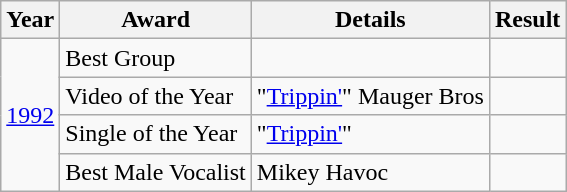<table class="wikitable sortable">
<tr>
<th>Year</th>
<th>Award</th>
<th>Details</th>
<th>Result</th>
</tr>
<tr>
<td rowspan=4><a href='#'>1992</a></td>
<td>Best Group</td>
<td></td>
<td></td>
</tr>
<tr>
<td>Video of the Year</td>
<td>"<a href='#'>Trippin'</a>" Mauger Bros</td>
<td></td>
</tr>
<tr>
<td>Single of the Year</td>
<td>"<a href='#'>Trippin'</a>"</td>
<td></td>
</tr>
<tr>
<td>Best Male Vocalist</td>
<td>Mikey Havoc</td>
<td></td>
</tr>
</table>
